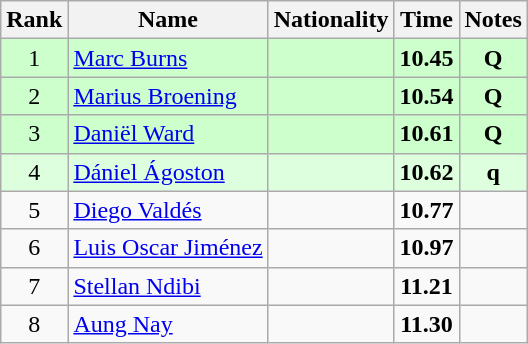<table class="wikitable sortable" style="text-align:center">
<tr>
<th>Rank</th>
<th>Name</th>
<th>Nationality</th>
<th>Time</th>
<th>Notes</th>
</tr>
<tr bgcolor=ccffcc>
<td>1</td>
<td align=left><a href='#'>Marc Burns</a></td>
<td align=left></td>
<td><strong>10.45</strong></td>
<td><strong>Q</strong></td>
</tr>
<tr bgcolor=ccffcc>
<td>2</td>
<td align=left><a href='#'>Marius Broening</a></td>
<td align=left></td>
<td><strong>10.54</strong></td>
<td><strong>Q</strong></td>
</tr>
<tr bgcolor=ccffcc>
<td>3</td>
<td align=left><a href='#'>Daniël Ward</a></td>
<td align=left></td>
<td><strong>10.61</strong></td>
<td><strong>Q</strong></td>
</tr>
<tr bgcolor=ddffdd>
<td>4</td>
<td align=left><a href='#'>Dániel Ágoston</a></td>
<td align=left></td>
<td><strong>10.62</strong></td>
<td><strong>q</strong></td>
</tr>
<tr>
<td>5</td>
<td align=left><a href='#'>Diego Valdés</a></td>
<td align=left></td>
<td><strong>10.77</strong></td>
<td></td>
</tr>
<tr>
<td>6</td>
<td align=left><a href='#'>Luis Oscar Jiménez</a></td>
<td align=left></td>
<td><strong>10.97</strong></td>
<td></td>
</tr>
<tr>
<td>7</td>
<td align=left><a href='#'>Stellan Ndibi</a></td>
<td align=left></td>
<td><strong>11.21</strong></td>
<td></td>
</tr>
<tr>
<td>8</td>
<td align=left><a href='#'>Aung Nay</a></td>
<td align=left></td>
<td><strong>11.30</strong></td>
<td></td>
</tr>
</table>
